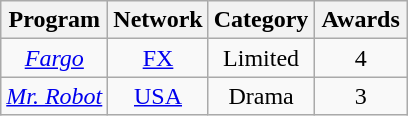<table class="wikitable sortable" style="text-align:center;" background: #f6e39c;>
<tr>
<th scope="col" style="text-align:center;">Program</th>
<th scope="col" style="text-align:center;">Network</th>
<th scope="col" style="text-align:center;">Category</th>
<th scope="col" style="width:55px;">Awards</th>
</tr>
<tr>
<td><em><a href='#'>Fargo</a></em></td>
<td><a href='#'>FX</a></td>
<td>Limited</td>
<td style="text-align:center">4</td>
</tr>
<tr>
<td><em><a href='#'>Mr. Robot</a></em></td>
<td><a href='#'>USA</a></td>
<td>Drama</td>
<td style="text-align:center">3</td>
</tr>
</table>
